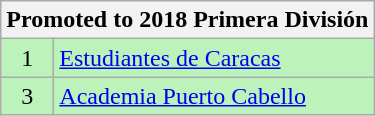<table class="wikitable">
<tr>
<th colspan=2>Promoted to 2018 Primera División</th>
</tr>
<tr bgcolor=#BBF3BB>
<td width=28 align=center>1</td>
<td><a href='#'>Estudiantes de Caracas</a></td>
</tr>
<tr bgcolor=#BBF3BB>
<td width=28 align=center>3</td>
<td><a href='#'>Academia Puerto Cabello</a></td>
</tr>
</table>
